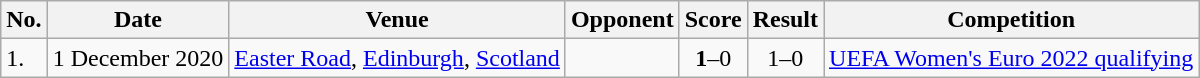<table class="wikitable">
<tr>
<th>No.</th>
<th>Date</th>
<th>Venue</th>
<th>Opponent</th>
<th>Score</th>
<th>Result</th>
<th>Competition</th>
</tr>
<tr>
<td>1.</td>
<td>1 December 2020</td>
<td><a href='#'>Easter Road</a>, <a href='#'>Edinburgh</a>, <a href='#'>Scotland</a></td>
<td></td>
<td align=center><strong>1</strong>–0</td>
<td align=center>1–0</td>
<td><a href='#'>UEFA Women's Euro 2022 qualifying</a></td>
</tr>
</table>
